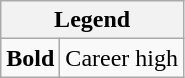<table class="wikitable mw-collapsible mw-collapsed">
<tr>
<th colspan="2">Legend</th>
</tr>
<tr>
<td><strong>Bold</strong></td>
<td>Career high</td>
</tr>
</table>
